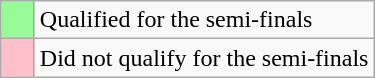<table class="wikitable">
<tr>
<td width=15px bgcolor="#98fb98"></td>
<td>Qualified for the semi-finals</td>
</tr>
<tr>
<td width=15px bgcolor=pink></td>
<td>Did not qualify for the semi-finals</td>
</tr>
</table>
